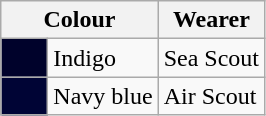<table class="wikitable">
<tr>
<th colspan="2">Colour</th>
<th>Wearer</th>
</tr>
<tr>
<td style="background:#00022B;">      </td>
<td>Indigo</td>
<td>Sea Scout</td>
</tr>
<tr>
<td style="background:#000435;"></td>
<td>Navy blue</td>
<td>Air Scout</td>
</tr>
</table>
